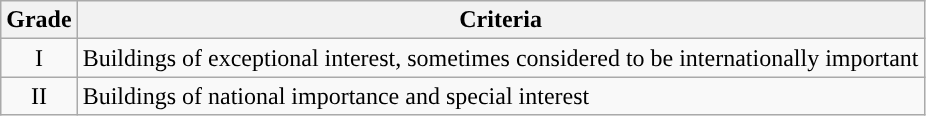<table class="wikitable">
<tr>
<th>Grade</th>
<th>Criteria</th>
</tr>
<tr>
<td align="center" >I</td>
<td>Buildings of exceptional interest, sometimes considered to be internationally important</td>
</tr>
<tr>
<td align="center" >II</td>
<td>Buildings of national importance and special interest</td>
</tr>
</table>
